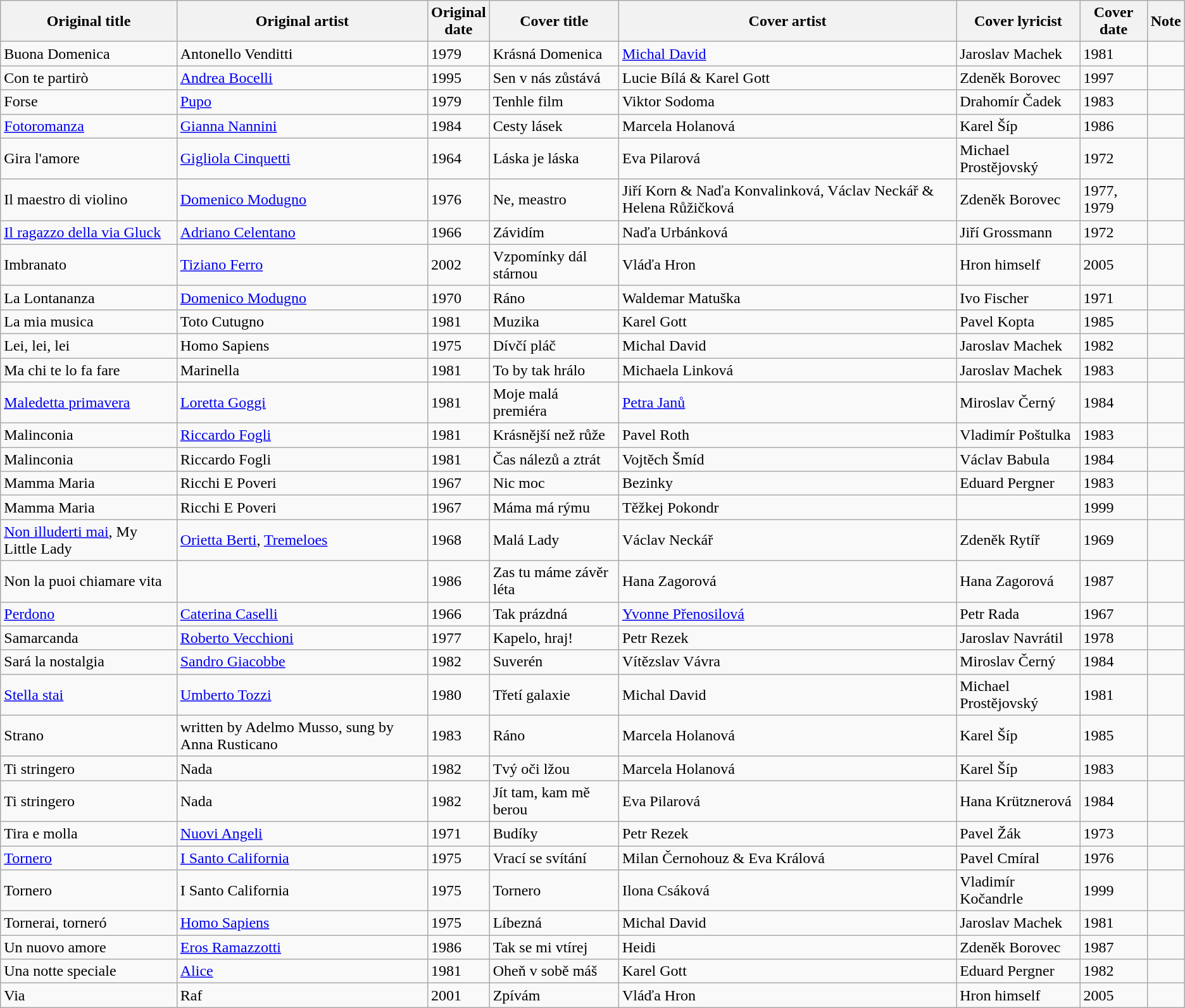<table class="wikitable sortable">
<tr>
<th>Original title</th>
<th>Original artist</th>
<th nowrap=yes>Original<br> date</th>
<th>Cover title</th>
<th>Cover artist</th>
<th>Cover lyricist</th>
<th nowrap=yes>Cover<br> date</th>
<th class=unsortable>Note</th>
</tr>
<tr>
<td>Buona Domenica</td>
<td>Antonello Venditti</td>
<td>1979</td>
<td>Krásná Domenica</td>
<td><a href='#'>Michal David</a></td>
<td>Jaroslav Machek</td>
<td>1981</td>
<td></td>
</tr>
<tr>
<td>Con te partirò</td>
<td><a href='#'>Andrea Bocelli</a></td>
<td>1995</td>
<td>Sen v nás zůstává</td>
<td>Lucie Bílá & Karel Gott</td>
<td>Zdeněk Borovec</td>
<td>1997</td>
<td></td>
</tr>
<tr>
<td>Forse</td>
<td><a href='#'>Pupo</a></td>
<td>1979</td>
<td>Tenhle film</td>
<td>Viktor Sodoma</td>
<td>Drahomír Čadek</td>
<td>1983</td>
<td></td>
</tr>
<tr>
<td><a href='#'>Fotoromanza</a></td>
<td><a href='#'>Gianna Nannini</a></td>
<td>1984</td>
<td>Cesty lásek</td>
<td>Marcela Holanová</td>
<td>Karel Šíp</td>
<td>1986</td>
<td></td>
</tr>
<tr>
<td>Gira l'amore</td>
<td><a href='#'>Gigliola Cinquetti</a></td>
<td>1964</td>
<td>Láska je láska</td>
<td>Eva Pilarová</td>
<td>Michael Prostějovský</td>
<td>1972</td>
<td></td>
</tr>
<tr>
<td>Il maestro di violino</td>
<td><a href='#'>Domenico Modugno</a></td>
<td>1976</td>
<td>Ne, meastro</td>
<td>Jiří Korn & Naďa Konvalinková, Václav Neckář & Helena Růžičková</td>
<td>Zdeněk Borovec</td>
<td>1977, 1979</td>
<td></td>
</tr>
<tr>
<td><a href='#'>Il ragazzo della via Gluck</a></td>
<td><a href='#'>Adriano Celentano</a></td>
<td>1966</td>
<td>Závidím</td>
<td>Naďa Urbánková</td>
<td>Jiří Grossmann</td>
<td>1972</td>
<td></td>
</tr>
<tr>
<td>Imbranato</td>
<td><a href='#'>Tiziano Ferro</a></td>
<td>2002</td>
<td>Vzpomínky dál stárnou</td>
<td>Vláďa Hron</td>
<td>Hron himself</td>
<td>2005</td>
<td></td>
</tr>
<tr>
<td>La Lontananza</td>
<td><a href='#'>Domenico Modugno</a></td>
<td>1970</td>
<td>Ráno</td>
<td>Waldemar Matuška</td>
<td>Ivo Fischer</td>
<td>1971</td>
<td></td>
</tr>
<tr>
<td>La mia musica</td>
<td>Toto Cutugno</td>
<td>1981</td>
<td>Muzika</td>
<td>Karel Gott</td>
<td>Pavel Kopta</td>
<td>1985</td>
<td></td>
</tr>
<tr>
<td>Lei, lei, lei</td>
<td>Homo Sapiens</td>
<td>1975</td>
<td>Dívčí pláč</td>
<td>Michal David</td>
<td>Jaroslav Machek</td>
<td>1982</td>
<td></td>
</tr>
<tr>
<td>Ma chi te lo fa fare</td>
<td>Marinella</td>
<td>1981</td>
<td>To by tak hrálo</td>
<td>Michaela Linková</td>
<td>Jaroslav Machek</td>
<td>1983</td>
<td></td>
</tr>
<tr>
<td><a href='#'>Maledetta primavera</a></td>
<td><a href='#'>Loretta Goggi</a></td>
<td>1981</td>
<td>Moje malá premiéra</td>
<td><a href='#'>Petra Janů</a></td>
<td>Miroslav Černý</td>
<td>1984</td>
<td></td>
</tr>
<tr>
<td>Malinconia</td>
<td><a href='#'>Riccardo Fogli</a></td>
<td>1981</td>
<td>Krásnější než růže</td>
<td>Pavel Roth</td>
<td>Vladimír Poštulka</td>
<td>1983</td>
<td></td>
</tr>
<tr>
<td>Malinconia</td>
<td>Riccardo Fogli</td>
<td>1981</td>
<td>Čas nálezů a ztrát</td>
<td>Vojtěch Šmíd</td>
<td>Václav Babula</td>
<td>1984</td>
<td></td>
</tr>
<tr>
<td>Mamma Maria</td>
<td>Ricchi E Poveri</td>
<td>1967</td>
<td>Nic moc</td>
<td>Bezinky</td>
<td>Eduard Pergner</td>
<td>1983</td>
<td></td>
</tr>
<tr>
<td>Mamma Maria</td>
<td>Ricchi E Poveri</td>
<td>1967</td>
<td>Máma má rýmu</td>
<td>Těžkej Pokondr</td>
<td></td>
<td>1999</td>
<td></td>
</tr>
<tr>
<td><a href='#'>Non illuderti mai</a>, My Little Lady</td>
<td><a href='#'>Orietta Berti</a>, <a href='#'>Tremeloes</a></td>
<td>1968</td>
<td>Malá Lady</td>
<td>Václav Neckář</td>
<td>Zdeněk Rytíř</td>
<td>1969</td>
<td></td>
</tr>
<tr>
<td>Non la puoi chiamare vita</td>
<td></td>
<td>1986</td>
<td>Zas tu máme závěr léta</td>
<td>Hana Zagorová</td>
<td>Hana Zagorová</td>
<td>1987</td>
<td></td>
</tr>
<tr>
<td><a href='#'>Perdono</a></td>
<td><a href='#'>Caterina Caselli</a></td>
<td>1966</td>
<td>Tak prázdná</td>
<td><a href='#'>Yvonne Přenosilová</a></td>
<td>Petr Rada</td>
<td>1967</td>
<td></td>
</tr>
<tr>
<td>Samarcanda</td>
<td><a href='#'>Roberto Vecchioni</a></td>
<td>1977</td>
<td>Kapelo, hraj!</td>
<td>Petr Rezek</td>
<td>Jaroslav Navrátil</td>
<td>1978</td>
<td></td>
</tr>
<tr>
<td>Sará la nostalgia</td>
<td><a href='#'>Sandro Giacobbe</a></td>
<td>1982</td>
<td>Suverén</td>
<td>Vítězslav Vávra</td>
<td>Miroslav Černý</td>
<td>1984</td>
<td></td>
</tr>
<tr>
<td><a href='#'>Stella stai</a></td>
<td><a href='#'>Umberto Tozzi</a></td>
<td>1980</td>
<td>Třetí galaxie</td>
<td>Michal David</td>
<td>Michael Prostějovský</td>
<td>1981</td>
<td></td>
</tr>
<tr>
<td>Strano</td>
<td>written by Adelmo Musso, sung by Anna Rusticano</td>
<td>1983</td>
<td>Ráno</td>
<td>Marcela Holanová</td>
<td>Karel Šíp</td>
<td>1985</td>
<td></td>
</tr>
<tr>
<td>Ti stringero</td>
<td>Nada</td>
<td>1982</td>
<td>Tvý oči lžou</td>
<td>Marcela Holanová</td>
<td>Karel Šíp</td>
<td>1983</td>
<td></td>
</tr>
<tr>
<td>Ti stringero</td>
<td>Nada</td>
<td>1982</td>
<td>Jít tam, kam mě berou</td>
<td>Eva Pilarová</td>
<td>Hana Krütznerová</td>
<td>1984</td>
<td></td>
</tr>
<tr>
<td>Tira e molla</td>
<td><a href='#'>Nuovi Angeli</a></td>
<td>1971</td>
<td>Budíky</td>
<td>Petr Rezek</td>
<td>Pavel Žák</td>
<td>1973</td>
<td></td>
</tr>
<tr>
<td><a href='#'>Tornero</a></td>
<td><a href='#'>I Santo California</a></td>
<td>1975</td>
<td>Vrací se svítání</td>
<td>Milan Černohouz & Eva Králová</td>
<td>Pavel Cmíral</td>
<td>1976</td>
<td></td>
</tr>
<tr>
<td>Tornero</td>
<td>I Santo California</td>
<td>1975</td>
<td>Tornero</td>
<td>Ilona Csáková</td>
<td>Vladimír Kočandrle</td>
<td>1999</td>
<td></td>
</tr>
<tr>
<td>Tornerai, torneró</td>
<td><a href='#'>Homo Sapiens</a></td>
<td>1975</td>
<td>Líbezná</td>
<td>Michal David</td>
<td>Jaroslav Machek</td>
<td>1981</td>
<td></td>
</tr>
<tr>
<td>Un nuovo amore</td>
<td><a href='#'>Eros Ramazzotti</a></td>
<td>1986</td>
<td>Tak se mi vtírej</td>
<td>Heidi</td>
<td>Zdeněk Borovec</td>
<td>1987</td>
<td></td>
</tr>
<tr>
<td>Una notte speciale</td>
<td><a href='#'>Alice</a></td>
<td>1981</td>
<td>Oheň v sobě máš</td>
<td>Karel Gott</td>
<td>Eduard Pergner</td>
<td>1982</td>
<td></td>
</tr>
<tr>
<td>Via</td>
<td>Raf</td>
<td>2001</td>
<td>Zpívám</td>
<td>Vláďa Hron</td>
<td>Hron himself</td>
<td>2005</td>
<td></td>
</tr>
</table>
